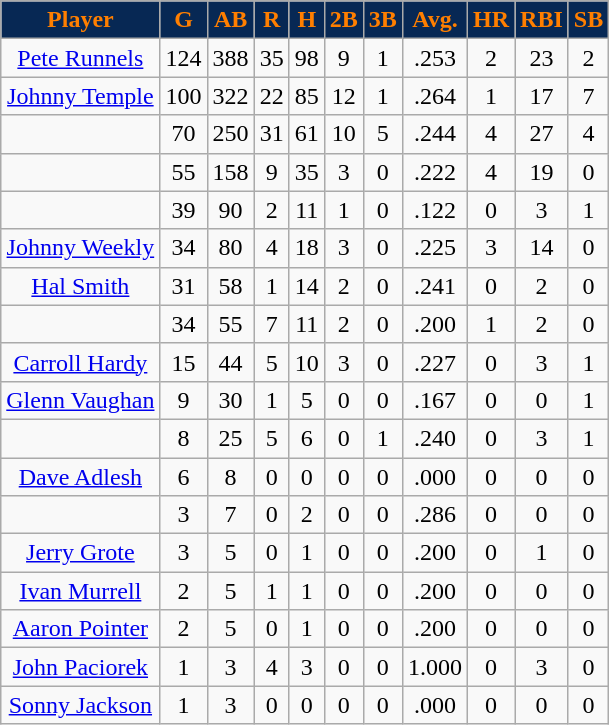<table class="wikitable sortable">
<tr>
<th style="background:#072854; color:#FF7F00">Player</th>
<th style="background:#072854; color:#FF7F00">G</th>
<th style="background:#072854; color:#FF7F00">AB</th>
<th style="background:#072854; color:#FF7F00">R</th>
<th style="background:#072854; color:#FF7F00">H</th>
<th style="background:#072854; color:#FF7F00">2B</th>
<th style="background:#072854; color:#FF7F00">3B</th>
<th style="background:#072854; color:#FF7F00">Avg.</th>
<th style="background:#072854; color:#FF7F00">HR</th>
<th style="background:#072854; color:#FF7F00">RBI</th>
<th style="background:#072854; color:#FF7F00">SB</th>
</tr>
<tr align="center">
<td><a href='#'>Pete Runnels</a></td>
<td>124</td>
<td>388</td>
<td>35</td>
<td>98</td>
<td>9</td>
<td>1</td>
<td>.253</td>
<td>2</td>
<td>23</td>
<td>2</td>
</tr>
<tr align="center">
<td><a href='#'>Johnny Temple</a></td>
<td>100</td>
<td>322</td>
<td>22</td>
<td>85</td>
<td>12</td>
<td>1</td>
<td>.264</td>
<td>1</td>
<td>17</td>
<td>7</td>
</tr>
<tr align="center">
<td></td>
<td>70</td>
<td>250</td>
<td>31</td>
<td>61</td>
<td>10</td>
<td>5</td>
<td>.244</td>
<td>4</td>
<td>27</td>
<td>4</td>
</tr>
<tr align="center">
<td></td>
<td>55</td>
<td>158</td>
<td>9</td>
<td>35</td>
<td>3</td>
<td>0</td>
<td>.222</td>
<td>4</td>
<td>19</td>
<td>0</td>
</tr>
<tr align="center">
<td></td>
<td>39</td>
<td>90</td>
<td>2</td>
<td>11</td>
<td>1</td>
<td>0</td>
<td>.122</td>
<td>0</td>
<td>3</td>
<td>1</td>
</tr>
<tr align="center">
<td><a href='#'>Johnny Weekly</a></td>
<td>34</td>
<td>80</td>
<td>4</td>
<td>18</td>
<td>3</td>
<td>0</td>
<td>.225</td>
<td>3</td>
<td>14</td>
<td>0</td>
</tr>
<tr align="center">
<td><a href='#'>Hal Smith</a></td>
<td>31</td>
<td>58</td>
<td>1</td>
<td>14</td>
<td>2</td>
<td>0</td>
<td>.241</td>
<td>0</td>
<td>2</td>
<td>0</td>
</tr>
<tr align="center">
<td></td>
<td>34</td>
<td>55</td>
<td>7</td>
<td>11</td>
<td>2</td>
<td>0</td>
<td>.200</td>
<td>1</td>
<td>2</td>
<td>0</td>
</tr>
<tr align="center">
<td><a href='#'>Carroll Hardy</a></td>
<td>15</td>
<td>44</td>
<td>5</td>
<td>10</td>
<td>3</td>
<td>0</td>
<td>.227</td>
<td>0</td>
<td>3</td>
<td>1</td>
</tr>
<tr align="center">
<td><a href='#'>Glenn Vaughan</a></td>
<td>9</td>
<td>30</td>
<td>1</td>
<td>5</td>
<td>0</td>
<td>0</td>
<td>.167</td>
<td>0</td>
<td>0</td>
<td>1</td>
</tr>
<tr align="center">
<td></td>
<td>8</td>
<td>25</td>
<td>5</td>
<td>6</td>
<td>0</td>
<td>1</td>
<td>.240</td>
<td>0</td>
<td>3</td>
<td>1</td>
</tr>
<tr align="center">
<td><a href='#'>Dave Adlesh</a></td>
<td>6</td>
<td>8</td>
<td>0</td>
<td>0</td>
<td>0</td>
<td>0</td>
<td>.000</td>
<td>0</td>
<td>0</td>
<td>0</td>
</tr>
<tr align="center">
<td></td>
<td>3</td>
<td>7</td>
<td>0</td>
<td>2</td>
<td>0</td>
<td>0</td>
<td>.286</td>
<td>0</td>
<td>0</td>
<td>0</td>
</tr>
<tr align="center">
<td><a href='#'>Jerry Grote</a></td>
<td>3</td>
<td>5</td>
<td>0</td>
<td>1</td>
<td>0</td>
<td>0</td>
<td>.200</td>
<td>0</td>
<td>1</td>
<td>0</td>
</tr>
<tr align="center">
<td><a href='#'>Ivan Murrell</a></td>
<td>2</td>
<td>5</td>
<td>1</td>
<td>1</td>
<td>0</td>
<td>0</td>
<td>.200</td>
<td>0</td>
<td>0</td>
<td>0</td>
</tr>
<tr align="center">
<td><a href='#'>Aaron Pointer</a></td>
<td>2</td>
<td>5</td>
<td>0</td>
<td>1</td>
<td>0</td>
<td>0</td>
<td>.200</td>
<td>0</td>
<td>0</td>
<td>0</td>
</tr>
<tr align="center">
<td><a href='#'>John Paciorek</a></td>
<td>1</td>
<td>3</td>
<td>4</td>
<td>3</td>
<td>0</td>
<td>0</td>
<td>1.000</td>
<td>0</td>
<td>3</td>
<td>0</td>
</tr>
<tr align="center">
<td><a href='#'>Sonny Jackson</a></td>
<td>1</td>
<td>3</td>
<td>0</td>
<td>0</td>
<td>0</td>
<td>0</td>
<td>.000</td>
<td>0</td>
<td>0</td>
<td>0</td>
</tr>
</table>
